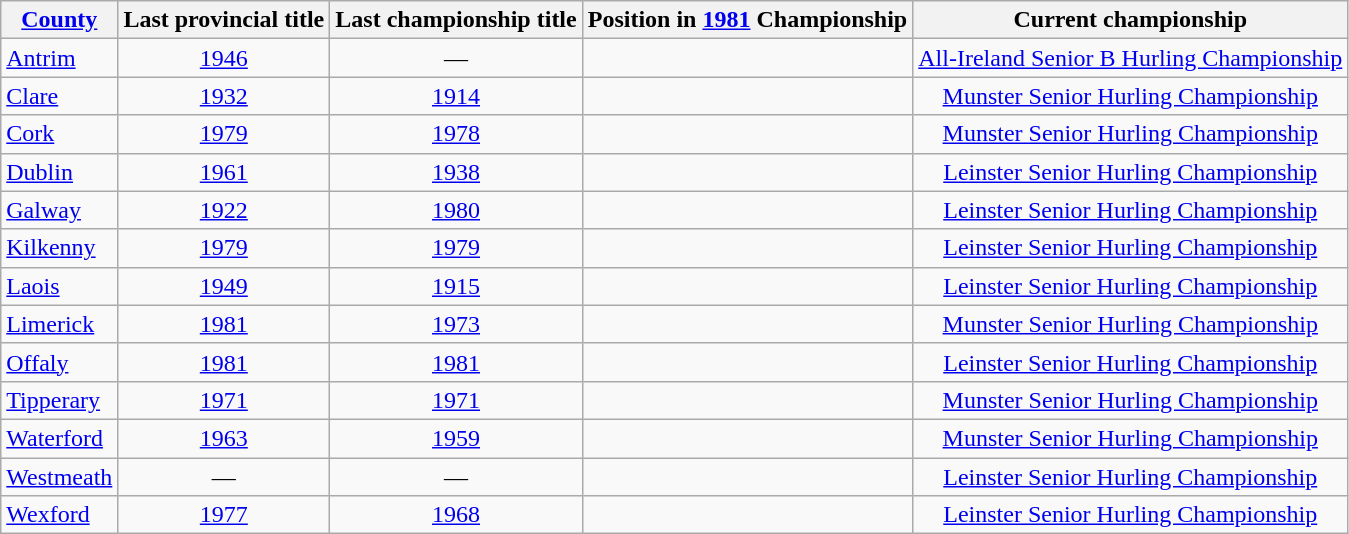<table class="wikitable sortable" style="text-align:center">
<tr>
<th><a href='#'>County</a></th>
<th>Last provincial title</th>
<th>Last championship title</th>
<th>Position in <a href='#'>1981</a> Championship</th>
<th>Current championship</th>
</tr>
<tr>
<td style="text-align:left"> <a href='#'>Antrim</a></td>
<td><a href='#'>1946</a></td>
<td>—</td>
<td></td>
<td><a href='#'>All-Ireland Senior B Hurling Championship</a></td>
</tr>
<tr>
<td style="text-align:left"> <a href='#'>Clare</a></td>
<td><a href='#'>1932</a></td>
<td><a href='#'>1914</a></td>
<td></td>
<td><a href='#'>Munster Senior Hurling Championship</a></td>
</tr>
<tr>
<td style="text-align:left"> <a href='#'>Cork</a></td>
<td><a href='#'>1979</a></td>
<td><a href='#'>1978</a></td>
<td></td>
<td><a href='#'>Munster Senior Hurling Championship</a></td>
</tr>
<tr>
<td style="text-align:left"> <a href='#'>Dublin</a></td>
<td><a href='#'>1961</a></td>
<td><a href='#'>1938</a></td>
<td></td>
<td><a href='#'>Leinster Senior Hurling Championship</a></td>
</tr>
<tr>
<td style="text-align:left"> <a href='#'>Galway</a></td>
<td><a href='#'>1922</a></td>
<td><a href='#'>1980</a></td>
<td></td>
<td><a href='#'>Leinster Senior Hurling Championship</a></td>
</tr>
<tr>
<td style="text-align:left"> <a href='#'>Kilkenny</a></td>
<td><a href='#'>1979</a></td>
<td><a href='#'>1979</a></td>
<td></td>
<td><a href='#'>Leinster Senior Hurling Championship</a></td>
</tr>
<tr>
<td style="text-align:left"> <a href='#'>Laois</a></td>
<td><a href='#'>1949</a></td>
<td><a href='#'>1915</a></td>
<td></td>
<td><a href='#'>Leinster Senior Hurling Championship</a></td>
</tr>
<tr>
<td style="text-align:left"> <a href='#'>Limerick</a></td>
<td><a href='#'>1981</a></td>
<td><a href='#'>1973</a></td>
<td></td>
<td><a href='#'>Munster Senior Hurling Championship</a></td>
</tr>
<tr>
<td style="text-align:left"> <a href='#'>Offaly</a></td>
<td><a href='#'>1981</a></td>
<td><a href='#'>1981</a></td>
<td></td>
<td><a href='#'>Leinster Senior Hurling Championship</a></td>
</tr>
<tr>
<td style="text-align:left"> <a href='#'>Tipperary</a></td>
<td><a href='#'>1971</a></td>
<td><a href='#'>1971</a></td>
<td></td>
<td><a href='#'>Munster Senior Hurling Championship</a></td>
</tr>
<tr>
<td style="text-align:left"> <a href='#'>Waterford</a></td>
<td><a href='#'>1963</a></td>
<td><a href='#'>1959</a></td>
<td></td>
<td><a href='#'>Munster Senior Hurling Championship</a></td>
</tr>
<tr>
<td style="text-align:left"> <a href='#'>Westmeath</a></td>
<td>—</td>
<td>—</td>
<td></td>
<td><a href='#'>Leinster Senior Hurling Championship</a></td>
</tr>
<tr>
<td style="text-align:left"> <a href='#'>Wexford</a></td>
<td><a href='#'>1977</a></td>
<td><a href='#'>1968</a></td>
<td></td>
<td><a href='#'>Leinster Senior Hurling Championship</a></td>
</tr>
</table>
